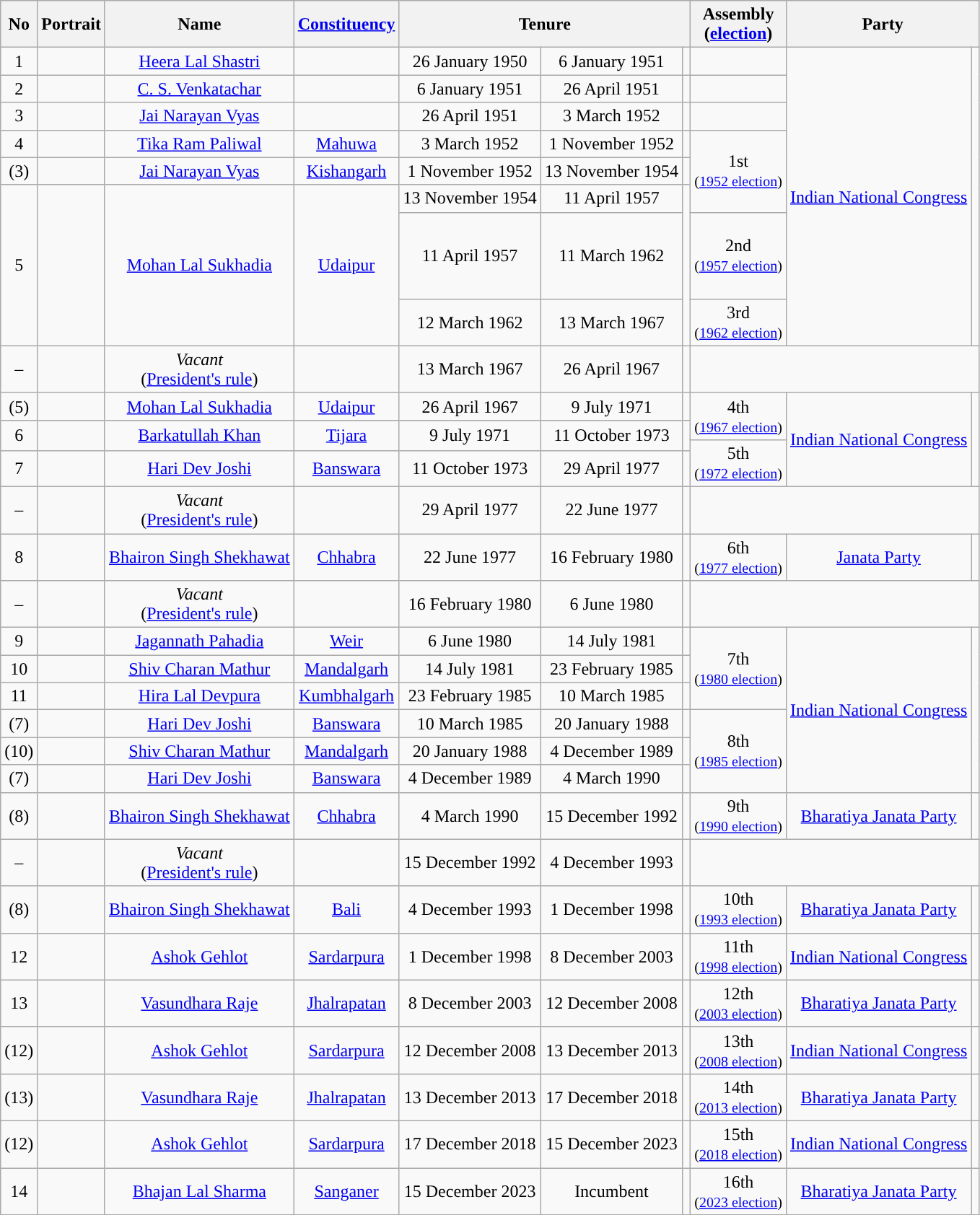<table class="wikitable" style="text-align:center">
<tr>
<th>No</th>
<th>Portrait</th>
<th>Name</th>
<th><a href='#'>Constituency</a></th>
<th colspan="3">Tenure</th>
<th>Assembly<br>(<a href='#'>election</a>)</th>
<th colspan="2">Party</th>
</tr>
<tr>
<td>1</td>
<td></td>
<td><a href='#'>Heera Lal Shastri</a></td>
<td></td>
<td>26 January 1950</td>
<td>6 January 1951</td>
<td></td>
<td></td>
<td rowspan="8"><a href='#'>Indian National Congress</a></td>
<td rowspan="8" style="background-color: "></td>
</tr>
<tr>
<td>2</td>
<td></td>
<td><a href='#'>C. S. Venkatachar</a></td>
<td></td>
<td>6 January 1951</td>
<td>26 April 1951</td>
<td></td>
<td></td>
</tr>
<tr>
<td>3</td>
<td></td>
<td><a href='#'>Jai Narayan Vyas</a></td>
<td></td>
<td>26 April 1951</td>
<td>3 March 1952</td>
<td></td>
<td></td>
</tr>
<tr>
<td>4</td>
<td></td>
<td><a href='#'>Tika Ram Paliwal</a></td>
<td><a href='#'>Mahuwa</a></td>
<td>3 March 1952</td>
<td>1 November 1952</td>
<td></td>
<td rowspan="3">1st<br><small>(<a href='#'>1952 election</a>)</small></td>
</tr>
<tr>
<td>(3)</td>
<td></td>
<td><a href='#'>Jai Narayan Vyas</a></td>
<td><a href='#'>Kishangarh</a></td>
<td>1 November 1952</td>
<td>13 November 1954</td>
<td></td>
</tr>
<tr>
<td rowspan="3">5</td>
<td rowspan="3"></td>
<td rowspan="3"><a href='#'>Mohan Lal Sukhadia</a></td>
<td rowspan="3"><a href='#'>Udaipur</a></td>
<td>13 November 1954</td>
<td>11 April 1957</td>
<td rowspan="3"></td>
</tr>
<tr align="center" style="height: 80px;">
<td>11 April 1957</td>
<td>11 March 1962</td>
<td>2nd<br><small>(<a href='#'>1957 election</a>)</small></td>
</tr>
<tr>
<td>12 March 1962</td>
<td>13 March 1967</td>
<td>3rd<br><small>(<a href='#'>1962 election</a>)</small></td>
</tr>
<tr>
<td>–</td>
<td></td>
<td><em>Vacant</em><br>(<a href='#'>President's rule</a>)</td>
<td></td>
<td>13 March 1967</td>
<td>26 April 1967</td>
<td></td>
<td colspan="3"></td>
</tr>
<tr>
<td>(5)</td>
<td></td>
<td><a href='#'>Mohan Lal Sukhadia</a></td>
<td><a href='#'>Udaipur</a></td>
<td>26 April 1967</td>
<td>9 July 1971</td>
<td></td>
<td rowspan="2">4th<br><small>(<a href='#'>1967 election</a>)</small></td>
<td rowspan="4"><a href='#'>Indian National Congress</a></td>
<td rowspan="4" style="background-color: "></td>
</tr>
<tr>
<td rowspan="2">6</td>
<td rowspan="2"></td>
<td rowspan="2"><a href='#'>Barkatullah Khan</a></td>
<td rowspan="2"><a href='#'>Tijara</a></td>
<td rowspan="2">9 July 1971</td>
<td rowspan="2">11 October 1973</td>
<td rowspan="2"></td>
</tr>
<tr>
<td rowspan="2">5th<br><small>(<a href='#'>1972 election</a>)</small></td>
</tr>
<tr>
<td>7</td>
<td></td>
<td><a href='#'>Hari Dev Joshi</a></td>
<td><a href='#'>Banswara</a></td>
<td>11 October 1973</td>
<td>29 April 1977</td>
<td></td>
</tr>
<tr>
<td>–</td>
<td></td>
<td><em>Vacant</em><br>(<a href='#'>President's rule</a>)</td>
<td></td>
<td>29 April 1977</td>
<td>22 June 1977</td>
<td></td>
<td colspan="3"></td>
</tr>
<tr>
<td>8</td>
<td></td>
<td><a href='#'>Bhairon Singh Shekhawat</a></td>
<td><a href='#'>Chhabra</a></td>
<td>22 June 1977</td>
<td>16 February 1980</td>
<td></td>
<td>6th<br><small>(<a href='#'>1977 election</a>)</small></td>
<td><a href='#'>Janata Party</a></td>
<td style="background-color: "></td>
</tr>
<tr>
<td>–</td>
<td></td>
<td><em>Vacant</em><br>(<a href='#'>President's rule</a>)</td>
<td></td>
<td>16 February 1980</td>
<td>6 June 1980</td>
<td></td>
<td colspan="3"></td>
</tr>
<tr>
<td>9</td>
<td></td>
<td><a href='#'>Jagannath Pahadia</a></td>
<td><a href='#'>Weir</a></td>
<td>6 June 1980</td>
<td>14 July 1981</td>
<td></td>
<td rowspan="3">7th<br><small>(<a href='#'>1980 election</a>)</small></td>
<td rowspan="6"><a href='#'>Indian National Congress</a></td>
<td rowspan="6" style="background-color: "></td>
</tr>
<tr>
<td>10</td>
<td></td>
<td><a href='#'>Shiv Charan Mathur</a></td>
<td><a href='#'>Mandalgarh</a></td>
<td>14 July 1981</td>
<td>23 February 1985</td>
<td></td>
</tr>
<tr>
<td>11</td>
<td></td>
<td><a href='#'>Hira Lal Devpura</a></td>
<td><a href='#'>Kumbhalgarh</a></td>
<td>23 February 1985</td>
<td>10 March 1985</td>
<td></td>
</tr>
<tr>
<td>(7)</td>
<td></td>
<td><a href='#'>Hari Dev Joshi</a></td>
<td><a href='#'>Banswara</a></td>
<td>10 March 1985</td>
<td>20 January 1988</td>
<td></td>
<td rowspan="3">8th<br><small>(<a href='#'>1985 election</a>)</small></td>
</tr>
<tr>
<td>(10)</td>
<td></td>
<td><a href='#'>Shiv Charan Mathur</a></td>
<td><a href='#'>Mandalgarh</a></td>
<td>20 January 1988</td>
<td>4 December 1989</td>
<td></td>
</tr>
<tr>
<td>(7)</td>
<td></td>
<td><a href='#'>Hari Dev Joshi</a></td>
<td><a href='#'>Banswara</a></td>
<td>4 December 1989</td>
<td>4 March 1990</td>
<td></td>
</tr>
<tr>
<td>(8)</td>
<td></td>
<td><a href='#'>Bhairon Singh Shekhawat</a></td>
<td><a href='#'>Chhabra</a></td>
<td>4 March 1990</td>
<td>15 December 1992</td>
<td></td>
<td>9th<br><small>(<a href='#'>1990 election</a>)</small></td>
<td><a href='#'>Bharatiya Janata Party</a></td>
<td style="background-color: "></td>
</tr>
<tr>
<td>–</td>
<td></td>
<td><em>Vacant</em><br>(<a href='#'>President's rule</a>)</td>
<td></td>
<td>15 December 1992</td>
<td>4 December 1993</td>
<td></td>
<td colspan="3"></td>
</tr>
<tr>
<td>(8)</td>
<td></td>
<td><a href='#'>Bhairon Singh Shekhawat</a></td>
<td><a href='#'>Bali</a></td>
<td>4 December 1993</td>
<td>1 December 1998</td>
<td></td>
<td>10th<br><small>(<a href='#'>1993 election</a>)</small></td>
<td><a href='#'>Bharatiya Janata Party</a></td>
<td style="background-color: "></td>
</tr>
<tr>
<td>12</td>
<td></td>
<td><a href='#'>Ashok Gehlot</a></td>
<td><a href='#'>Sardarpura</a></td>
<td>1 December 1998</td>
<td>8 December 2003</td>
<td></td>
<td>11th<br><small>(<a href='#'>1998 election</a>)</small></td>
<td><a href='#'>Indian National Congress</a></td>
<td style="background-color: "></td>
</tr>
<tr>
<td>13</td>
<td></td>
<td><a href='#'>Vasundhara Raje</a></td>
<td><a href='#'>Jhalrapatan</a></td>
<td>8 December 2003</td>
<td>12 December 2008</td>
<td></td>
<td>12th<br><small>(<a href='#'>2003 election</a>)</small></td>
<td><a href='#'>Bharatiya Janata Party</a></td>
<td style="background-color: "></td>
</tr>
<tr>
<td>(12)</td>
<td></td>
<td><a href='#'>Ashok Gehlot</a></td>
<td><a href='#'>Sardarpura</a></td>
<td>12 December 2008</td>
<td>13 December 2013</td>
<td></td>
<td>13th<br><small>(<a href='#'>2008 election</a>)</small></td>
<td><a href='#'>Indian National Congress</a></td>
<td style="background-color: "></td>
</tr>
<tr>
<td>(13)</td>
<td></td>
<td><a href='#'>Vasundhara Raje</a></td>
<td><a href='#'>Jhalrapatan</a></td>
<td>13 December 2013</td>
<td>17 December 2018</td>
<td></td>
<td>14th<br><small>(<a href='#'>2013 election</a>)</small></td>
<td><a href='#'>Bharatiya Janata Party</a></td>
<td style="background-color: "></td>
</tr>
<tr>
<td>(12)</td>
<td></td>
<td><a href='#'>Ashok Gehlot</a></td>
<td><a href='#'>Sardarpura</a></td>
<td>17 December 2018</td>
<td>15 December 2023</td>
<td></td>
<td>15th<br><small>(<a href='#'>2018 election</a>)</small></td>
<td><a href='#'>Indian National Congress</a></td>
<td style="background-color: "></td>
</tr>
<tr>
<td>14</td>
<td></td>
<td><a href='#'>Bhajan Lal Sharma</a></td>
<td><a href='#'>Sanganer</a></td>
<td>15 December 2023</td>
<td>Incumbent</td>
<td></td>
<td>16th<br><small>(<a href='#'>2023 election</a>)</small></td>
<td><a href='#'>Bharatiya Janata Party</a></td>
<td style="background-color: "></td>
</tr>
</table>
